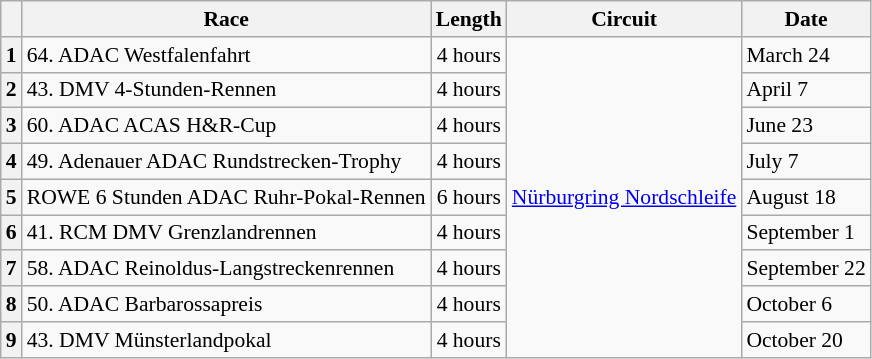<table class="wikitable" style="font-size: 90%;">
<tr>
<th></th>
<th>Race</th>
<th>Length</th>
<th>Circuit</th>
<th>Date</th>
</tr>
<tr>
<th>1</th>
<td>64. ADAC Westfalenfahrt</td>
<td align=center>4 hours</td>
<td rowspan=9> <a href='#'>Nürburgring Nordschleife</a></td>
<td>March 24</td>
</tr>
<tr>
<th>2</th>
<td>43. DMV 4-Stunden-Rennen</td>
<td align=center>4 hours</td>
<td>April 7</td>
</tr>
<tr>
<th>3</th>
<td>60. ADAC ACAS H&R-Cup</td>
<td align=center>4 hours</td>
<td>June 23</td>
</tr>
<tr>
<th>4</th>
<td>49. Adenauer ADAC Rundstrecken-Trophy</td>
<td align=center>4 hours</td>
<td>July 7</td>
</tr>
<tr>
<th>5</th>
<td>ROWE 6 Stunden ADAC Ruhr-Pokal-Rennen</td>
<td align=center>6 hours</td>
<td>August 18</td>
</tr>
<tr>
<th>6</th>
<td>41. RCM DMV Grenzlandrennen</td>
<td align=center>4 hours</td>
<td>September 1</td>
</tr>
<tr>
<th>7</th>
<td>58. ADAC Reinoldus-Langstreckenrennen</td>
<td align=center>4 hours</td>
<td>September 22</td>
</tr>
<tr>
<th>8</th>
<td>50. ADAC Barbarossapreis</td>
<td align=center>4 hours</td>
<td>October 6</td>
</tr>
<tr>
<th>9</th>
<td>43. DMV Münsterlandpokal</td>
<td align=center>4 hours</td>
<td>October 20</td>
</tr>
</table>
